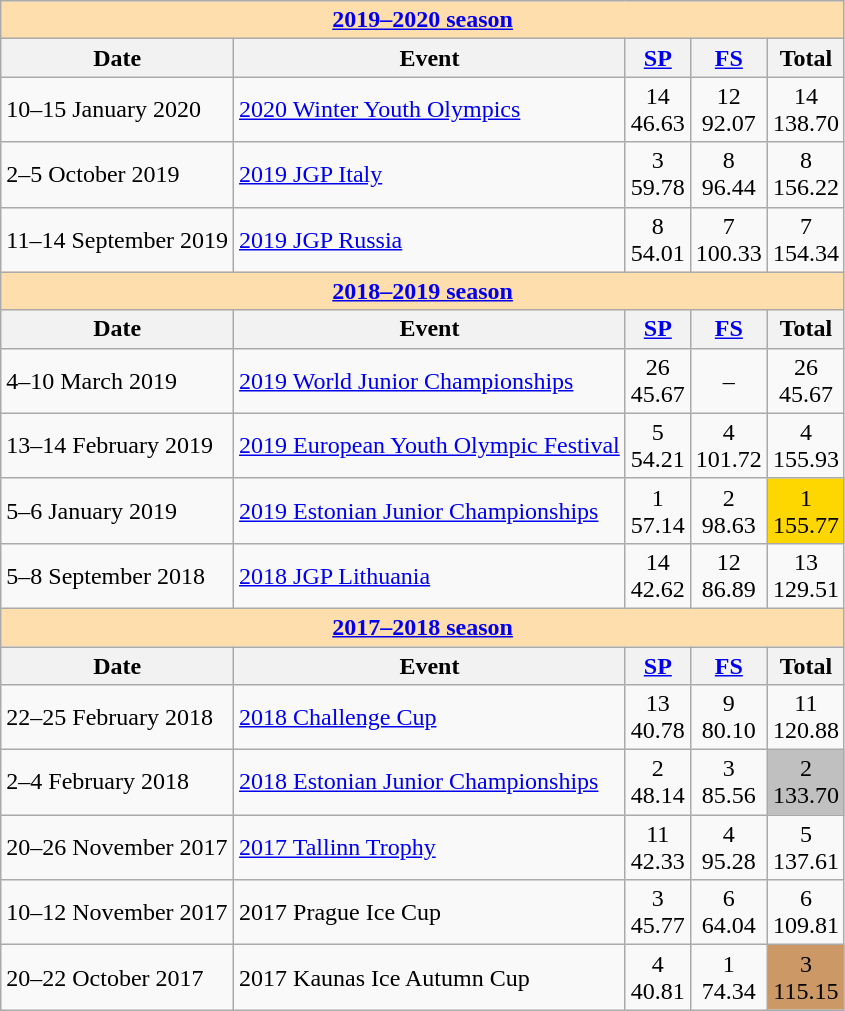<table class="wikitable">
<tr>
<td style="background-color: #ffdead; " colspan=5 align=center><a href='#'><strong>2019–2020 season</strong></a></td>
</tr>
<tr>
<th>Date</th>
<th>Event</th>
<th><a href='#'>SP</a></th>
<th><a href='#'>FS</a></th>
<th>Total</th>
</tr>
<tr>
<td>10–15 January 2020</td>
<td><a href='#'>2020 Winter Youth Olympics</a></td>
<td align=center>14 <br> 46.63</td>
<td align=center>12 <br> 92.07</td>
<td align=center>14 <br> 138.70</td>
</tr>
<tr>
<td>2–5 October 2019</td>
<td><a href='#'>2019 JGP Italy</a></td>
<td align=center>3 <br> 59.78</td>
<td align=center>8 <br> 96.44</td>
<td align=center>8 <br> 156.22</td>
</tr>
<tr>
<td>11–14 September 2019</td>
<td><a href='#'>2019 JGP Russia</a></td>
<td align=center>8 <br> 54.01</td>
<td align=center>7 <br> 100.33</td>
<td align=center>7 <br> 154.34</td>
</tr>
<tr>
<td style="background-color: #ffdead; " colspan=5 align=center><a href='#'><strong>2018–2019 season</strong></a></td>
</tr>
<tr>
<th>Date</th>
<th>Event</th>
<th><a href='#'>SP</a></th>
<th><a href='#'>FS</a></th>
<th>Total</th>
</tr>
<tr>
<td>4–10 March 2019</td>
<td><a href='#'>2019 World Junior Championships</a></td>
<td align=center>26 <br> 45.67</td>
<td align=center>–</td>
<td align=center>26 <br> 45.67</td>
</tr>
<tr>
<td>13–14 February 2019</td>
<td><a href='#'>2019 European Youth Olympic Festival</a></td>
<td align=center>5 <br> 54.21</td>
<td align=center>4 <br> 101.72</td>
<td align=center>4 <br> 155.93</td>
</tr>
<tr>
<td>5–6 January 2019</td>
<td><a href='#'>2019 Estonian Junior Championships</a></td>
<td align=center>1 <br> 57.14</td>
<td align=center>2 <br> 98.63</td>
<td align=center bgcolor=gold>1 <br> 155.77</td>
</tr>
<tr>
<td>5–8 September 2018</td>
<td><a href='#'>2018 JGP Lithuania</a></td>
<td align=center>14 <br> 42.62</td>
<td align=center>12 <br> 86.89</td>
<td align=center>13 <br> 129.51</td>
</tr>
<tr>
<td style="background-color: #ffdead; " colspan=5 align=center><a href='#'><strong>2017–2018 season</strong></a></td>
</tr>
<tr>
<th>Date</th>
<th>Event</th>
<th><a href='#'>SP</a></th>
<th><a href='#'>FS</a></th>
<th>Total</th>
</tr>
<tr>
<td>22–25 February 2018</td>
<td><a href='#'>2018 Challenge Cup</a></td>
<td align=center>13 <br> 40.78</td>
<td align=center>9 <br> 80.10</td>
<td align=center>11 <br> 120.88</td>
</tr>
<tr>
<td>2–4 February 2018</td>
<td><a href='#'>2018 Estonian Junior Championships</a></td>
<td align=center>2 <br> 48.14</td>
<td align=center>3 <br> 85.56</td>
<td align=center bgcolor=silver>2 <br> 133.70</td>
</tr>
<tr>
<td>20–26 November 2017</td>
<td><a href='#'>2017 Tallinn Trophy</a></td>
<td align=center>11 <br> 42.33</td>
<td align=center>4 <br> 95.28</td>
<td align=center>5 <br> 137.61</td>
</tr>
<tr>
<td>10–12 November 2017</td>
<td>2017 Prague Ice Cup</td>
<td align=center>3 <br> 45.77</td>
<td align=center>6 <br> 64.04</td>
<td align=center>6 <br> 109.81</td>
</tr>
<tr>
<td>20–22 October 2017</td>
<td>2017 Kaunas Ice Autumn Cup</td>
<td align=center>4 <br> 40.81</td>
<td align=center>1 <br> 74.34</td>
<td align=center bgcolor=cc9966>3 <br> 115.15</td>
</tr>
</table>
